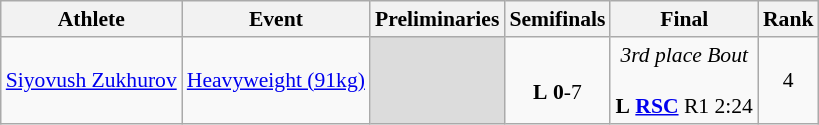<table class="wikitable" border="1" style="font-size:90%">
<tr>
<th>Athlete</th>
<th>Event</th>
<th>Preliminaries</th>
<th>Semifinals</th>
<th>Final</th>
<th>Rank</th>
</tr>
<tr>
<td><a href='#'>Siyovush Zukhurov</a></td>
<td><a href='#'>Heavyweight (91kg)</a></td>
<td align=center bgcolor=#DCDCDC></td>
<td align=center> <br> <strong>L</strong> <strong>0</strong>-7</td>
<td align=center><em>3rd place Bout</em><br> <br> <strong>L</strong> <strong><a href='#'>RSC</a></strong> R1 2:24</td>
<td align=center>4</td>
</tr>
</table>
